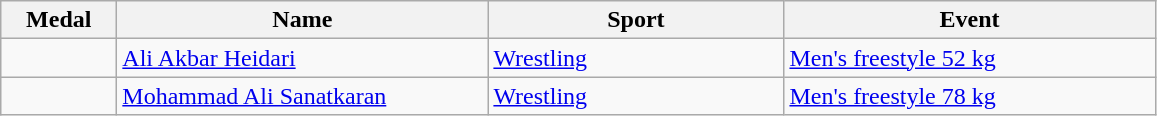<table class="wikitable sortable" style="text-align:left;">
<tr>
<th width="70">Medal</th>
<th width="240">Name</th>
<th width="190">Sport</th>
<th width="240">Event</th>
</tr>
<tr>
<td></td>
<td><a href='#'>Ali Akbar Heidari</a></td>
<td><a href='#'>Wrestling</a></td>
<td><a href='#'>Men's freestyle 52 kg</a></td>
</tr>
<tr>
<td></td>
<td><a href='#'>Mohammad Ali Sanatkaran</a></td>
<td><a href='#'>Wrestling</a></td>
<td><a href='#'>Men's freestyle 78 kg</a></td>
</tr>
</table>
